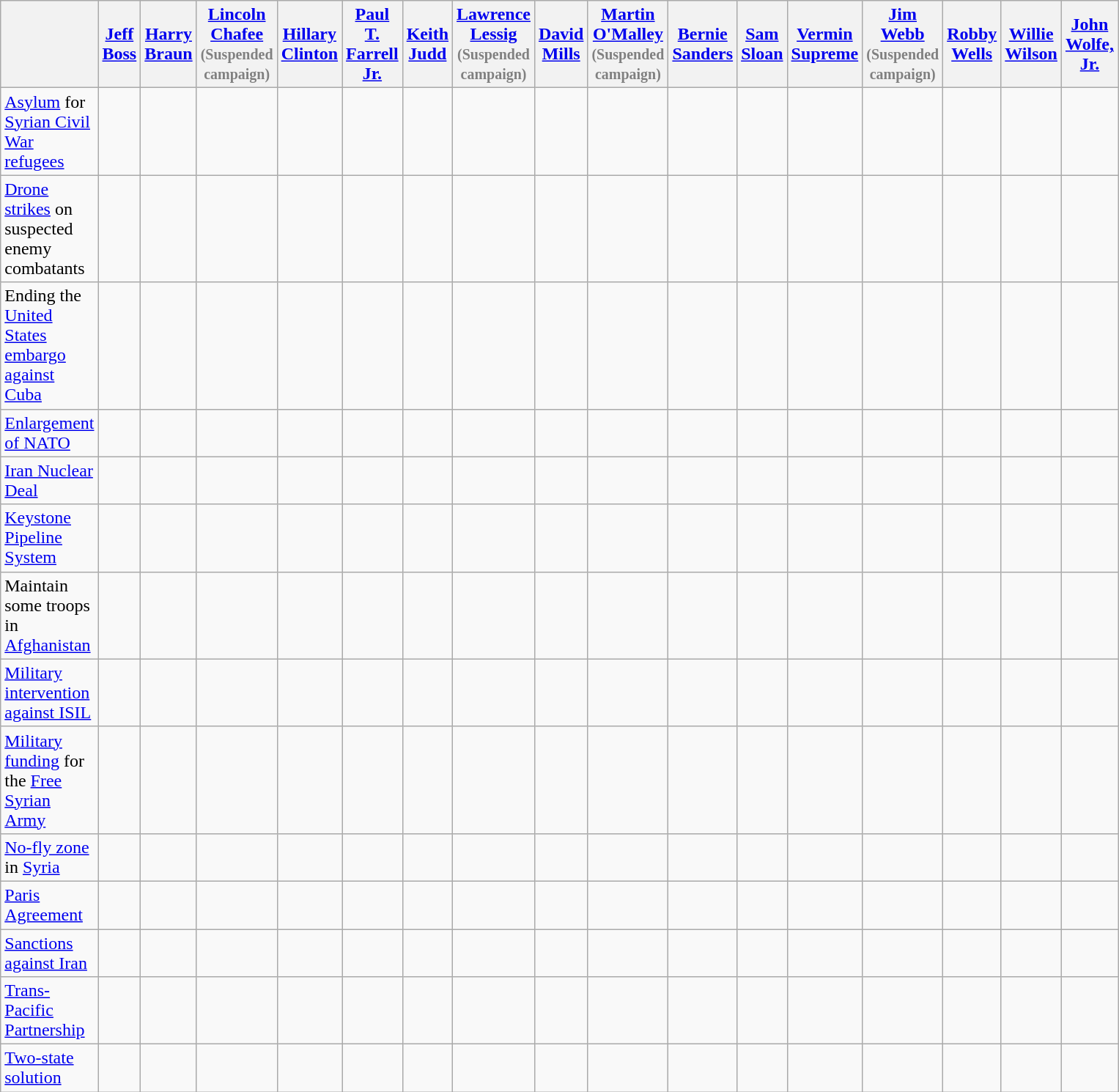<table style="width:70%;" class="wikitable sortable">
<tr>
<th></th>
<th><a href='#'>Jeff Boss</a></th>
<th><a href='#'>Harry Braun</a></th>
<th style="color:gray;"><a href='#'>Lincoln Chafee</a> <small>(Suspended campaign)</small></th>
<th><a href='#'>Hillary Clinton</a></th>
<th><a href='#'>Paul T. Farrell Jr.</a></th>
<th><a href='#'>Keith Judd</a></th>
<th style="color:gray;"><a href='#'>Lawrence Lessig</a> <small>(Suspended campaign)</small></th>
<th><a href='#'>David Mills</a></th>
<th style="color:gray;"><a href='#'>Martin O'Malley</a> <small>(Suspended campaign)</small></th>
<th><a href='#'>Bernie Sanders</a></th>
<th><a href='#'>Sam Sloan</a></th>
<th><a href='#'>Vermin Supreme</a></th>
<th style="color:gray;"><a href='#'>Jim Webb</a> <small>(Suspended campaign)</small></th>
<th><a href='#'>Robby Wells</a></th>
<th><a href='#'>Willie Wilson</a></th>
<th><a href='#'>John Wolfe, Jr.</a></th>
</tr>
<tr>
<td><a href='#'>Asylum</a> for <a href='#'>Syrian Civil War refugees</a></td>
<td></td>
<td></td>
<td></td>
<td></td>
<td></td>
<td></td>
<td></td>
<td></td>
<td></td>
<td></td>
<td></td>
<td></td>
<td></td>
<td></td>
<td></td>
<td></td>
</tr>
<tr>
<td><a href='#'>Drone strikes</a> on suspected enemy combatants</td>
<td></td>
<td></td>
<td></td>
<td></td>
<td></td>
<td></td>
<td></td>
<td></td>
<td></td>
<td></td>
<td></td>
<td></td>
<td></td>
<td></td>
<td></td>
<td></td>
</tr>
<tr>
<td>Ending the <a href='#'>United States embargo against Cuba</a></td>
<td></td>
<td></td>
<td></td>
<td></td>
<td></td>
<td></td>
<td></td>
<td></td>
<td></td>
<td></td>
<td></td>
<td></td>
<td></td>
<td></td>
<td></td>
<td></td>
</tr>
<tr>
<td><a href='#'>Enlargement of NATO</a></td>
<td></td>
<td></td>
<td></td>
<td></td>
<td></td>
<td></td>
<td></td>
<td></td>
<td></td>
<td></td>
<td></td>
<td></td>
<td></td>
<td></td>
<td></td>
<td></td>
</tr>
<tr>
<td><a href='#'>Iran Nuclear Deal</a></td>
<td></td>
<td></td>
<td></td>
<td></td>
<td></td>
<td></td>
<td></td>
<td></td>
<td></td>
<td></td>
<td></td>
<td></td>
<td></td>
<td></td>
<td></td>
<td></td>
</tr>
<tr>
<td><a href='#'>Keystone Pipeline System</a></td>
<td></td>
<td></td>
<td></td>
<td></td>
<td></td>
<td></td>
<td></td>
<td></td>
<td></td>
<td></td>
<td></td>
<td></td>
<td></td>
<td></td>
<td></td>
<td></td>
</tr>
<tr>
<td>Maintain some troops in <a href='#'>Afghanistan</a></td>
<td></td>
<td></td>
<td></td>
<td></td>
<td></td>
<td></td>
<td></td>
<td></td>
<td></td>
<td></td>
<td></td>
<td></td>
<td></td>
<td></td>
<td></td>
<td></td>
</tr>
<tr>
<td><a href='#'>Military intervention against ISIL</a></td>
<td></td>
<td></td>
<td></td>
<td></td>
<td></td>
<td></td>
<td></td>
<td></td>
<td></td>
<td></td>
<td></td>
<td></td>
<td></td>
<td></td>
<td></td>
<td></td>
</tr>
<tr>
<td><a href='#'>Military funding</a> for the <a href='#'>Free Syrian Army</a></td>
<td></td>
<td></td>
<td></td>
<td></td>
<td></td>
<td></td>
<td></td>
<td></td>
<td></td>
<td></td>
<td></td>
<td></td>
<td></td>
<td></td>
<td></td>
<td></td>
</tr>
<tr>
<td><a href='#'>No-fly zone</a> in <a href='#'>Syria</a></td>
<td></td>
<td></td>
<td></td>
<td></td>
<td></td>
<td></td>
<td></td>
<td></td>
<td></td>
<td></td>
<td></td>
<td></td>
<td></td>
<td></td>
<td></td>
<td></td>
</tr>
<tr>
<td><a href='#'>Paris Agreement</a></td>
<td></td>
<td></td>
<td></td>
<td></td>
<td></td>
<td></td>
<td></td>
<td></td>
<td></td>
<td></td>
<td></td>
<td></td>
<td></td>
<td></td>
<td></td>
<td></td>
</tr>
<tr>
<td><a href='#'>Sanctions against Iran</a></td>
<td></td>
<td></td>
<td></td>
<td></td>
<td></td>
<td></td>
<td></td>
<td></td>
<td></td>
<td></td>
<td></td>
<td></td>
<td></td>
<td></td>
<td></td>
<td></td>
</tr>
<tr>
<td><a href='#'>Trans-Pacific Partnership</a></td>
<td></td>
<td></td>
<td></td>
<td></td>
<td></td>
<td></td>
<td></td>
<td></td>
<td></td>
<td></td>
<td></td>
<td></td>
<td></td>
<td></td>
<td></td>
<td></td>
</tr>
<tr>
<td><a href='#'>Two-state solution</a></td>
<td></td>
<td></td>
<td></td>
<td></td>
<td></td>
<td></td>
<td></td>
<td></td>
<td></td>
<td></td>
<td></td>
<td></td>
<td></td>
<td></td>
<td></td>
<td></td>
</tr>
</table>
